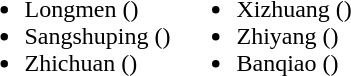<table>
<tr>
<td valign="top"><br><ul><li>Longmen ()</li><li>Sangshuping  ()</li><li>Zhichuan ()</li></ul></td>
<td valign="top"><br><ul><li>Xizhuang ()</li><li>Zhiyang ()</li><li>Banqiao ()</li></ul></td>
</tr>
</table>
